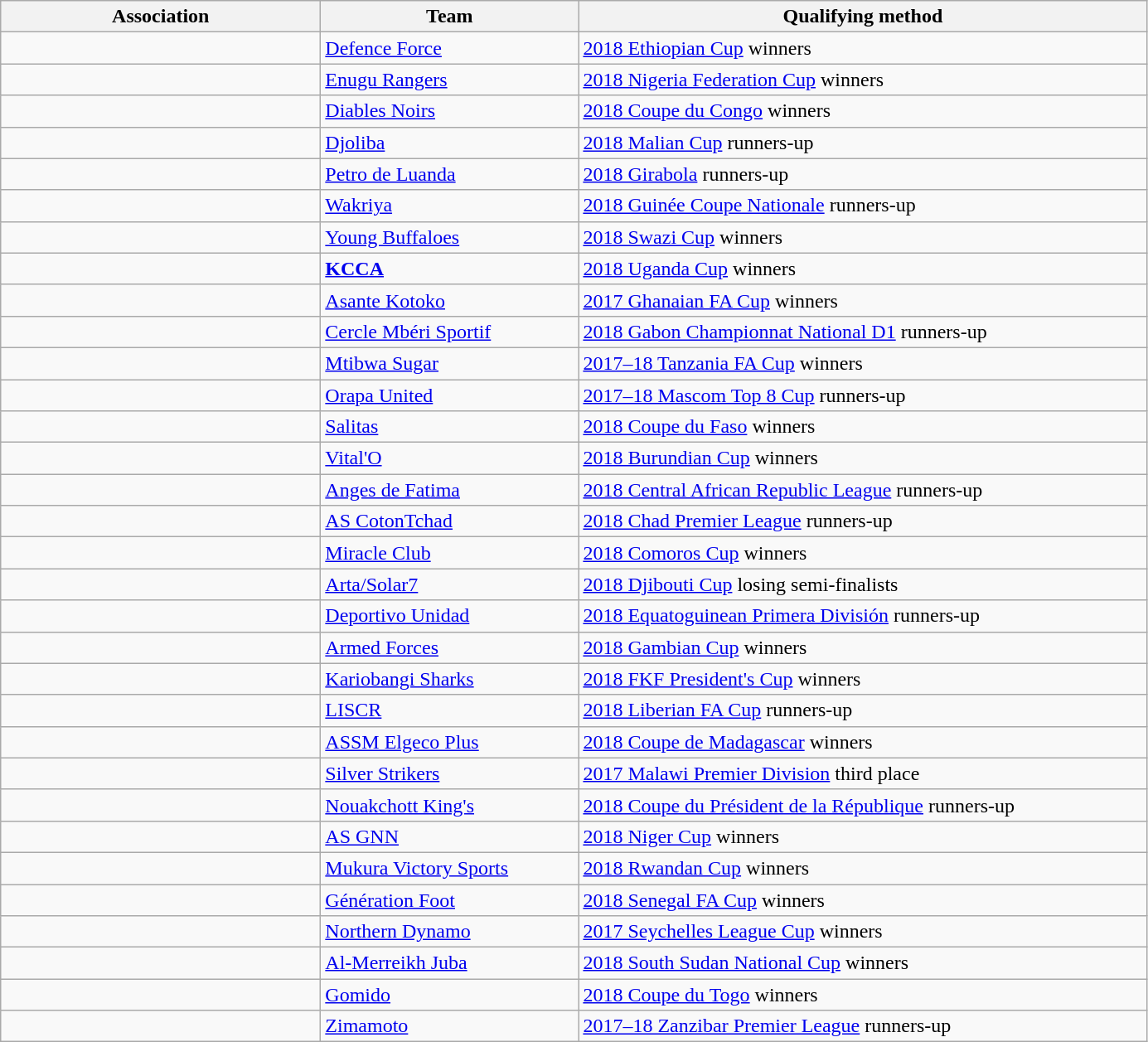<table class="wikitable">
<tr>
<th width=250>Association</th>
<th width=200>Team</th>
<th width=450>Qualifying method</th>
</tr>
<tr>
<td> </td>
<td><a href='#'>Defence Force</a></td>
<td><a href='#'>2018 Ethiopian Cup</a> winners</td>
</tr>
<tr>
<td> </td>
<td><a href='#'>Enugu Rangers</a></td>
<td><a href='#'>2018 Nigeria Federation Cup</a> winners</td>
</tr>
<tr>
<td> </td>
<td><a href='#'>Diables Noirs</a></td>
<td><a href='#'>2018 Coupe du Congo</a> winners</td>
</tr>
<tr>
<td> </td>
<td><a href='#'>Djoliba</a></td>
<td><a href='#'>2018 Malian Cup</a> runners-up</td>
</tr>
<tr>
<td> </td>
<td><a href='#'>Petro de Luanda</a></td>
<td><a href='#'>2018 Girabola</a> runners-up</td>
</tr>
<tr>
<td> </td>
<td><a href='#'>Wakriya</a></td>
<td><a href='#'>2018 Guinée Coupe Nationale</a> runners-up</td>
</tr>
<tr>
<td> </td>
<td><a href='#'>Young Buffaloes</a></td>
<td><a href='#'>2018 Swazi Cup</a> winners</td>
</tr>
<tr>
<td> </td>
<td><strong><a href='#'>KCCA</a></strong></td>
<td><a href='#'>2018 Uganda Cup</a> winners</td>
</tr>
<tr>
<td> </td>
<td><a href='#'>Asante Kotoko</a></td>
<td><a href='#'>2017 Ghanaian FA Cup</a> winners</td>
</tr>
<tr>
<td> </td>
<td><a href='#'>Cercle Mbéri Sportif</a></td>
<td><a href='#'>2018 Gabon Championnat National D1</a> runners-up</td>
</tr>
<tr>
<td> </td>
<td><a href='#'>Mtibwa Sugar</a></td>
<td><a href='#'>2017–18 Tanzania FA Cup</a> winners</td>
</tr>
<tr>
<td></td>
<td><a href='#'>Orapa United</a></td>
<td><a href='#'>2017–18 Mascom Top 8 Cup</a> runners-up</td>
</tr>
<tr>
<td></td>
<td><a href='#'>Salitas</a></td>
<td><a href='#'>2018 Coupe du Faso</a> winners</td>
</tr>
<tr>
<td></td>
<td><a href='#'>Vital'O</a></td>
<td><a href='#'>2018 Burundian Cup</a> winners</td>
</tr>
<tr>
<td></td>
<td><a href='#'>Anges de Fatima</a></td>
<td><a href='#'>2018 Central African Republic League</a> runners-up</td>
</tr>
<tr>
<td></td>
<td><a href='#'>AS CotonTchad</a></td>
<td><a href='#'>2018 Chad Premier League</a> runners-up</td>
</tr>
<tr>
<td></td>
<td><a href='#'>Miracle Club</a></td>
<td><a href='#'>2018 Comoros Cup</a> winners</td>
</tr>
<tr>
<td></td>
<td><a href='#'>Arta/Solar7</a></td>
<td><a href='#'>2018 Djibouti Cup</a> losing semi-finalists</td>
</tr>
<tr>
<td></td>
<td><a href='#'>Deportivo Unidad</a></td>
<td><a href='#'>2018 Equatoguinean Primera División</a> runners-up</td>
</tr>
<tr>
<td></td>
<td><a href='#'>Armed Forces</a></td>
<td><a href='#'>2018 Gambian Cup</a> winners</td>
</tr>
<tr>
<td></td>
<td><a href='#'>Kariobangi Sharks</a></td>
<td><a href='#'>2018 FKF President's Cup</a> winners</td>
</tr>
<tr>
<td></td>
<td><a href='#'>LISCR</a></td>
<td><a href='#'>2018 Liberian FA Cup</a> runners-up</td>
</tr>
<tr>
<td></td>
<td><a href='#'>ASSM Elgeco Plus</a></td>
<td><a href='#'>2018 Coupe de Madagascar</a> winners</td>
</tr>
<tr>
<td></td>
<td><a href='#'>Silver Strikers</a></td>
<td><a href='#'>2017 Malawi Premier Division</a> third place</td>
</tr>
<tr>
<td></td>
<td><a href='#'>Nouakchott King's</a></td>
<td><a href='#'>2018 Coupe du Président de la République</a> runners-up</td>
</tr>
<tr>
<td></td>
<td><a href='#'>AS GNN</a></td>
<td><a href='#'>2018 Niger Cup</a> winners</td>
</tr>
<tr>
<td></td>
<td><a href='#'>Mukura Victory Sports</a></td>
<td><a href='#'>2018 Rwandan Cup</a> winners</td>
</tr>
<tr>
<td></td>
<td><a href='#'>Génération Foot</a></td>
<td><a href='#'>2018 Senegal FA Cup</a> winners</td>
</tr>
<tr>
<td></td>
<td><a href='#'>Northern Dynamo</a></td>
<td><a href='#'>2017 Seychelles League Cup</a> winners</td>
</tr>
<tr>
<td></td>
<td><a href='#'>Al-Merreikh Juba</a></td>
<td><a href='#'>2018 South Sudan National Cup</a> winners</td>
</tr>
<tr>
<td></td>
<td><a href='#'>Gomido</a></td>
<td><a href='#'>2018 Coupe du Togo</a> winners</td>
</tr>
<tr>
<td></td>
<td><a href='#'>Zimamoto</a></td>
<td><a href='#'>2017–18 Zanzibar Premier League</a> runners-up</td>
</tr>
</table>
